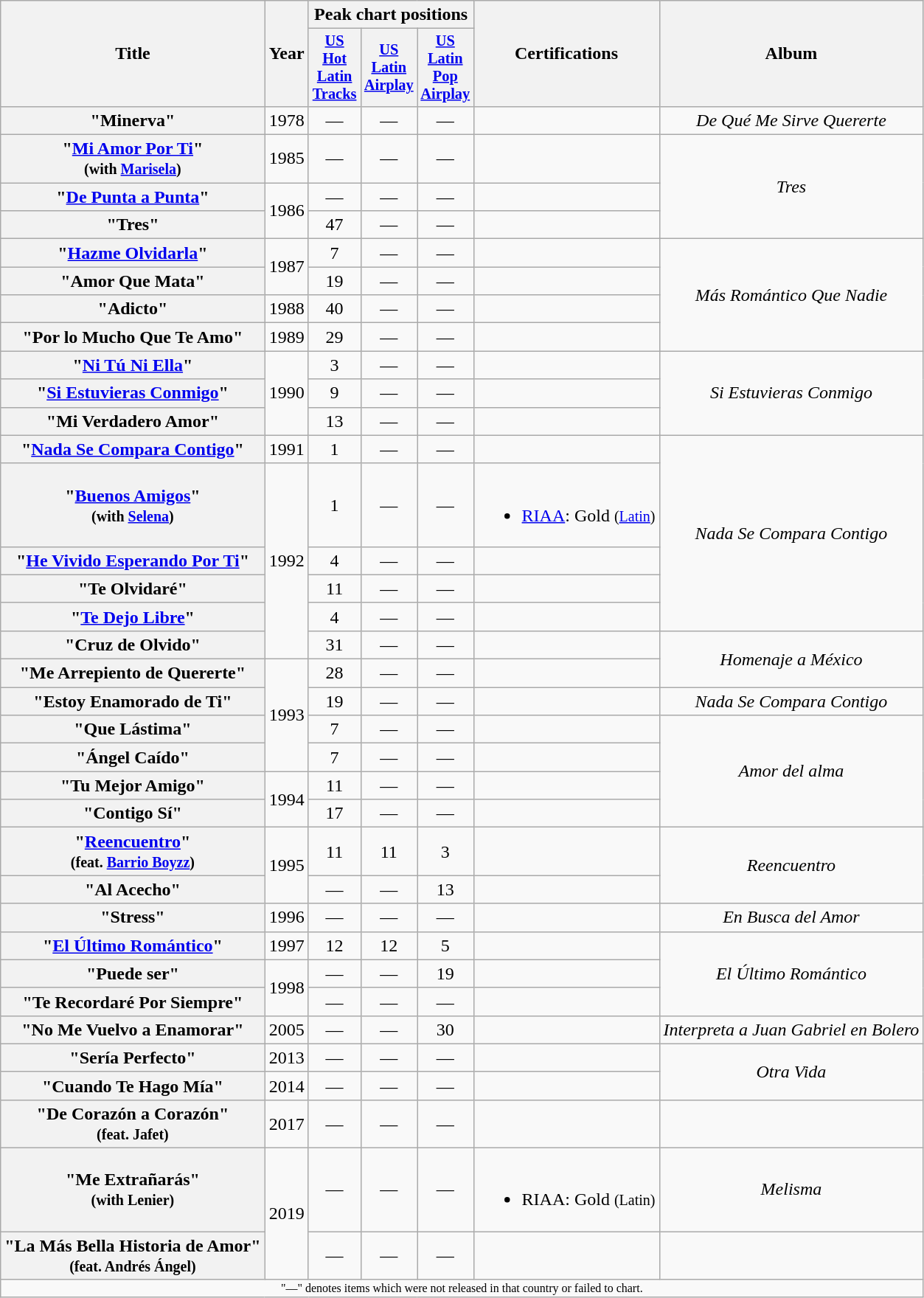<table class="wikitable plainrowheaders" style="text-align:center;">
<tr>
<th rowspan="2" scope="col">Title</th>
<th rowspan="2" scope="col">Year</th>
<th colspan="3">Peak chart positions</th>
<th scope="col" rowspan="2">Certifications</th>
<th rowspan="2" scope="col">Album</th>
</tr>
<tr>
<th scope="col" style="width:3em;font-size:85%;"><a href='#'>US Hot Latin Tracks</a><br></th>
<th scope="col" style="width:3em;font-size:85%;"><a href='#'>US Latin Airplay</a><br></th>
<th scope="col" style="width:3em;font-size:85%;"><a href='#'>US Latin Pop Airplay</a><br></th>
</tr>
<tr>
<th scope="row">"Minerva"</th>
<td>1978</td>
<td>—</td>
<td>—</td>
<td>—</td>
<td></td>
<td><em>De Qué Me Sirve Quererte</em></td>
</tr>
<tr>
<th scope="row">"<a href='#'>Mi Amor Por Ti</a>"<br><small>(with <a href='#'>Marisela</a>)</small></th>
<td>1985</td>
<td>—</td>
<td>—</td>
<td>—</td>
<td></td>
<td rowspan="3"><em>Tres</em></td>
</tr>
<tr>
<th scope="row">"<a href='#'>De Punta a Punta</a>"</th>
<td rowspan="2">1986</td>
<td>—</td>
<td>—</td>
<td>—</td>
<td></td>
</tr>
<tr>
<th scope="row">"Tres"</th>
<td>47</td>
<td>—</td>
<td>—</td>
<td></td>
</tr>
<tr>
<th scope="row">"<a href='#'>Hazme Olvidarla</a>"</th>
<td rowspan="2">1987</td>
<td>7</td>
<td>—</td>
<td>—</td>
<td></td>
<td rowspan="4"><em>Más Romántico Que Nadie</em></td>
</tr>
<tr>
<th scope="row">"Amor Que Mata"</th>
<td>19</td>
<td>—</td>
<td>—</td>
<td></td>
</tr>
<tr>
<th scope="row">"Adicto"</th>
<td>1988</td>
<td>40</td>
<td>—</td>
<td>—</td>
<td></td>
</tr>
<tr>
<th scope="row">"Por lo Mucho Que Te Amo"</th>
<td>1989</td>
<td>29</td>
<td>—</td>
<td>—</td>
<td></td>
</tr>
<tr>
<th scope="row">"<a href='#'>Ni Tú Ni Ella</a>"</th>
<td rowspan="3">1990</td>
<td>3</td>
<td>—</td>
<td>—</td>
<td></td>
<td rowspan="3"><em>Si Estuvieras Conmigo</em></td>
</tr>
<tr>
<th scope="row">"<a href='#'>Si Estuvieras Conmigo</a>"</th>
<td>9</td>
<td>—</td>
<td>—</td>
<td></td>
</tr>
<tr>
<th scope="row">"Mi Verdadero Amor"</th>
<td>13</td>
<td>—</td>
<td>—</td>
<td></td>
</tr>
<tr>
<th scope="row">"<a href='#'>Nada Se Compara Contigo</a>"</th>
<td>1991</td>
<td>1</td>
<td>—</td>
<td>—</td>
<td></td>
<td rowspan="5"><em>Nada Se Compara Contigo</em></td>
</tr>
<tr>
<th scope="row">"<a href='#'>Buenos Amigos</a>"<br><small>(with <a href='#'>Selena</a>)</small></th>
<td rowspan="5">1992</td>
<td>1</td>
<td>—</td>
<td>—</td>
<td><br><ul><li><a href='#'>RIAA</a>: Gold <small>(<a href='#'>Latin</a>)</small></li></ul></td>
</tr>
<tr>
<th scope="row">"<a href='#'>He Vivido Esperando Por Ti</a>"</th>
<td>4</td>
<td>—</td>
<td>—</td>
<td></td>
</tr>
<tr>
<th scope="row">"Te Olvidaré"</th>
<td>11</td>
<td>—</td>
<td>—</td>
<td></td>
</tr>
<tr>
<th scope="row">"<a href='#'>Te Dejo Libre</a>"</th>
<td>4</td>
<td>—</td>
<td>—</td>
<td></td>
</tr>
<tr>
<th scope="row">"Cruz de Olvido"</th>
<td>31</td>
<td>—</td>
<td>—</td>
<td></td>
<td rowspan="2"><em>Homenaje a México</em></td>
</tr>
<tr>
<th scope="row">"Me Arrepiento de Quererte"</th>
<td rowspan="4">1993</td>
<td>28</td>
<td>—</td>
<td>—</td>
<td></td>
</tr>
<tr>
<th scope="row">"Estoy Enamorado de Ti"</th>
<td>19</td>
<td>—</td>
<td>—</td>
<td></td>
<td><em>Nada Se Compara Contigo</em></td>
</tr>
<tr>
<th scope="row">"Que Lástima"</th>
<td>7</td>
<td>—</td>
<td>—</td>
<td></td>
<td rowspan="4"><em>Amor del alma</em></td>
</tr>
<tr>
<th scope="row">"Ángel Caído"</th>
<td>7</td>
<td>—</td>
<td>—</td>
<td></td>
</tr>
<tr>
<th scope="row">"Tu Mejor Amigo"</th>
<td rowspan="2">1994</td>
<td>11</td>
<td>—</td>
<td>—</td>
<td></td>
</tr>
<tr>
<th scope="row">"Contigo Sí"</th>
<td>17</td>
<td>—</td>
<td>—</td>
<td></td>
</tr>
<tr>
<th scope="row">"<a href='#'>Reencuentro</a>"<br><small>(feat. <a href='#'>Barrio Boyzz</a>)</small></th>
<td rowspan="2">1995</td>
<td>11</td>
<td>11</td>
<td>3</td>
<td></td>
<td rowspan="2"><em>Reencuentro</em></td>
</tr>
<tr>
<th scope="row">"Al Acecho"</th>
<td>—</td>
<td>—</td>
<td>13</td>
<td></td>
</tr>
<tr>
<th scope="row">"Stress"</th>
<td>1996</td>
<td>—</td>
<td>—</td>
<td>—</td>
<td></td>
<td><em>En Busca del Amor</em></td>
</tr>
<tr>
<th scope="row">"<a href='#'>El Último Romántico</a>"</th>
<td>1997</td>
<td>12</td>
<td>12</td>
<td>5</td>
<td></td>
<td rowspan="3"><em>El Último Romántico</em></td>
</tr>
<tr>
<th scope="row">"Puede ser"</th>
<td rowspan="2">1998</td>
<td>—</td>
<td>—</td>
<td>19</td>
<td></td>
</tr>
<tr>
<th scope="row">"Te Recordaré Por Siempre"</th>
<td>—</td>
<td>—</td>
<td>—</td>
<td></td>
</tr>
<tr>
<th scope="row">"No Me Vuelvo a Enamorar"</th>
<td>2005</td>
<td>—</td>
<td>—</td>
<td>30</td>
<td></td>
<td><em>Interpreta a Juan Gabriel en Bolero</em></td>
</tr>
<tr>
<th scope="row">"Sería Perfecto"</th>
<td>2013</td>
<td>—</td>
<td>—</td>
<td>—</td>
<td></td>
<td rowspan="2"><em>Otra Vida</em></td>
</tr>
<tr>
<th scope="row">"Cuando Te Hago Mía"</th>
<td rowspan="1">2014</td>
<td>—</td>
<td>—</td>
<td>—</td>
<td></td>
</tr>
<tr>
<th scope="row">"De Corazón a Corazón"<br><small>(feat. Jafet)</small></th>
<td>2017</td>
<td>—</td>
<td>—</td>
<td>—</td>
<td></td>
<td></td>
</tr>
<tr>
<th scope="row">"Me Extrañarás"<br><small>(with Lenier)</small></th>
<td rowspan="2">2019</td>
<td>—</td>
<td>—</td>
<td>—</td>
<td><br><ul><li>RIAA: Gold <small>(Latin)</small></li></ul></td>
<td><em>Melisma</em></td>
</tr>
<tr>
<th scope="row">"La Más Bella Historia de Amor"<br><small>(feat. Andrés Ángel)</small></th>
<td>—</td>
<td>—</td>
<td>—</td>
<td></td>
<td></td>
</tr>
<tr>
<td colspan="7" style="font-size:8pt;">"—" denotes items which were not released in that country or failed to chart.</td>
</tr>
</table>
